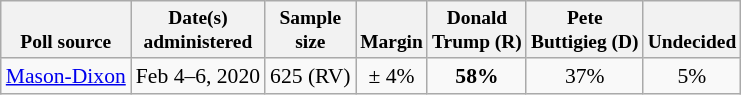<table class="wikitable" style="font-size:90%;text-align:center;">
<tr style="vertical-align:bottom; font-size:90%;">
<th>Poll source</th>
<th>Date(s)<br>administered</th>
<th>Sample<br>size</th>
<th>Margin<br></th>
<th>Donald<br>Trump (R)</th>
<th>Pete<br>Buttigieg (D)</th>
<th>Undecided</th>
</tr>
<tr>
<td style="text-align:left;"><a href='#'>Mason-Dixon</a></td>
<td>Feb 4–6, 2020</td>
<td>625 (RV)</td>
<td>± 4%</td>
<td><strong>58%</strong></td>
<td>37%</td>
<td>5%</td>
</tr>
</table>
